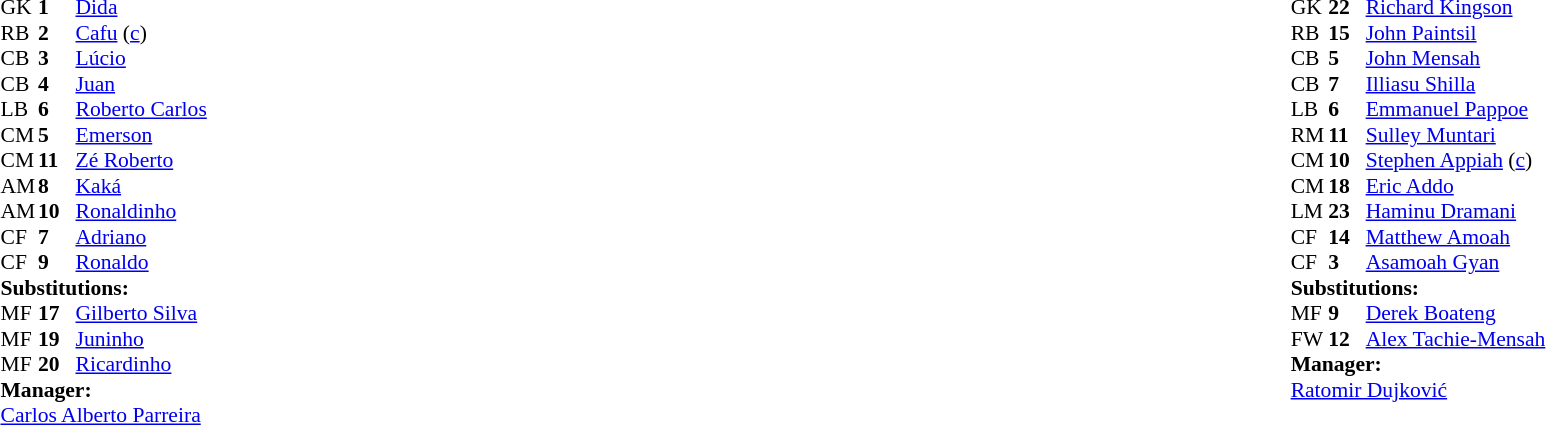<table width="100%">
<tr>
<td valign="top" width="40%"><br><table style="font-size: 90%" cellspacing="0" cellpadding="0">
<tr>
<th width="25"></th>
<th width="25"></th>
</tr>
<tr>
<td>GK</td>
<td><strong>1</strong></td>
<td><a href='#'>Dida</a></td>
</tr>
<tr>
<td>RB</td>
<td><strong>2</strong></td>
<td><a href='#'>Cafu</a> (<a href='#'>c</a>)</td>
</tr>
<tr>
<td>CB</td>
<td><strong>3</strong></td>
<td><a href='#'>Lúcio</a></td>
</tr>
<tr>
<td>CB</td>
<td><strong>4</strong></td>
<td><a href='#'>Juan</a></td>
<td></td>
</tr>
<tr>
<td>LB</td>
<td><strong>6</strong></td>
<td><a href='#'>Roberto Carlos</a></td>
</tr>
<tr>
<td>CM</td>
<td><strong>5</strong></td>
<td><a href='#'>Emerson</a></td>
<td></td>
<td></td>
</tr>
<tr>
<td>CM</td>
<td><strong>11</strong></td>
<td><a href='#'>Zé Roberto</a></td>
</tr>
<tr>
<td>AM</td>
<td><strong>8</strong></td>
<td><a href='#'>Kaká</a></td>
<td></td>
<td></td>
</tr>
<tr>
<td>AM</td>
<td><strong>10</strong></td>
<td><a href='#'>Ronaldinho</a></td>
</tr>
<tr>
<td>CF</td>
<td><strong>7</strong></td>
<td><a href='#'>Adriano</a></td>
<td></td>
<td></td>
</tr>
<tr>
<td>CF</td>
<td><strong>9</strong></td>
<td><a href='#'>Ronaldo</a></td>
</tr>
<tr>
<td colspan=3><strong>Substitutions:</strong></td>
</tr>
<tr>
<td>MF</td>
<td><strong>17</strong></td>
<td><a href='#'>Gilberto Silva</a></td>
<td></td>
<td></td>
</tr>
<tr>
<td>MF</td>
<td><strong>19</strong></td>
<td><a href='#'>Juninho</a></td>
<td></td>
<td></td>
</tr>
<tr>
<td>MF</td>
<td><strong>20</strong></td>
<td><a href='#'>Ricardinho</a></td>
<td></td>
<td></td>
</tr>
<tr>
<td colspan=3><strong>Manager:</strong></td>
</tr>
<tr>
<td colspan="4"><a href='#'>Carlos Alberto Parreira</a></td>
</tr>
</table>
</td>
<td></td>
<td valign="top" width="50%"><br><table style="font-size: 90%" cellspacing="0" cellpadding="0" align="center">
<tr>
<th width="25"></th>
<th width="25"></th>
</tr>
<tr>
<td>GK</td>
<td><strong>22</strong></td>
<td><a href='#'>Richard Kingson</a></td>
</tr>
<tr>
<td>RB</td>
<td><strong>15</strong></td>
<td><a href='#'>John Paintsil</a></td>
<td></td>
</tr>
<tr>
<td>CB</td>
<td><strong>5</strong></td>
<td><a href='#'>John Mensah</a></td>
</tr>
<tr>
<td>CB</td>
<td><strong>7</strong></td>
<td><a href='#'>Illiasu Shilla</a></td>
</tr>
<tr>
<td>LB</td>
<td><strong>6</strong></td>
<td><a href='#'>Emmanuel Pappoe</a></td>
</tr>
<tr>
<td>RM</td>
<td><strong>11</strong></td>
<td><a href='#'>Sulley Muntari</a></td>
<td></td>
</tr>
<tr>
<td>CM</td>
<td><strong>10</strong></td>
<td><a href='#'>Stephen Appiah</a> (<a href='#'>c</a>)</td>
<td></td>
</tr>
<tr>
<td>CM</td>
<td><strong>18</strong></td>
<td><a href='#'>Eric Addo</a></td>
<td></td>
<td></td>
</tr>
<tr>
<td>LM</td>
<td><strong>23</strong></td>
<td><a href='#'>Haminu Dramani</a></td>
</tr>
<tr>
<td>CF</td>
<td><strong>14</strong></td>
<td><a href='#'>Matthew Amoah</a></td>
<td></td>
<td></td>
</tr>
<tr>
<td>CF</td>
<td><strong>3</strong></td>
<td><a href='#'>Asamoah Gyan</a></td>
<td></td>
</tr>
<tr>
<td colspan=3><strong>Substitutions:</strong></td>
</tr>
<tr>
<td>MF</td>
<td><strong>9</strong></td>
<td><a href='#'>Derek Boateng</a></td>
<td></td>
<td></td>
</tr>
<tr>
<td>FW</td>
<td><strong>12</strong></td>
<td><a href='#'>Alex Tachie-Mensah</a></td>
<td></td>
<td></td>
</tr>
<tr>
<td colspan=3><strong>Manager:</strong></td>
</tr>
<tr>
<td colspan="4"> <a href='#'>Ratomir Dujković</a></td>
</tr>
</table>
</td>
</tr>
</table>
